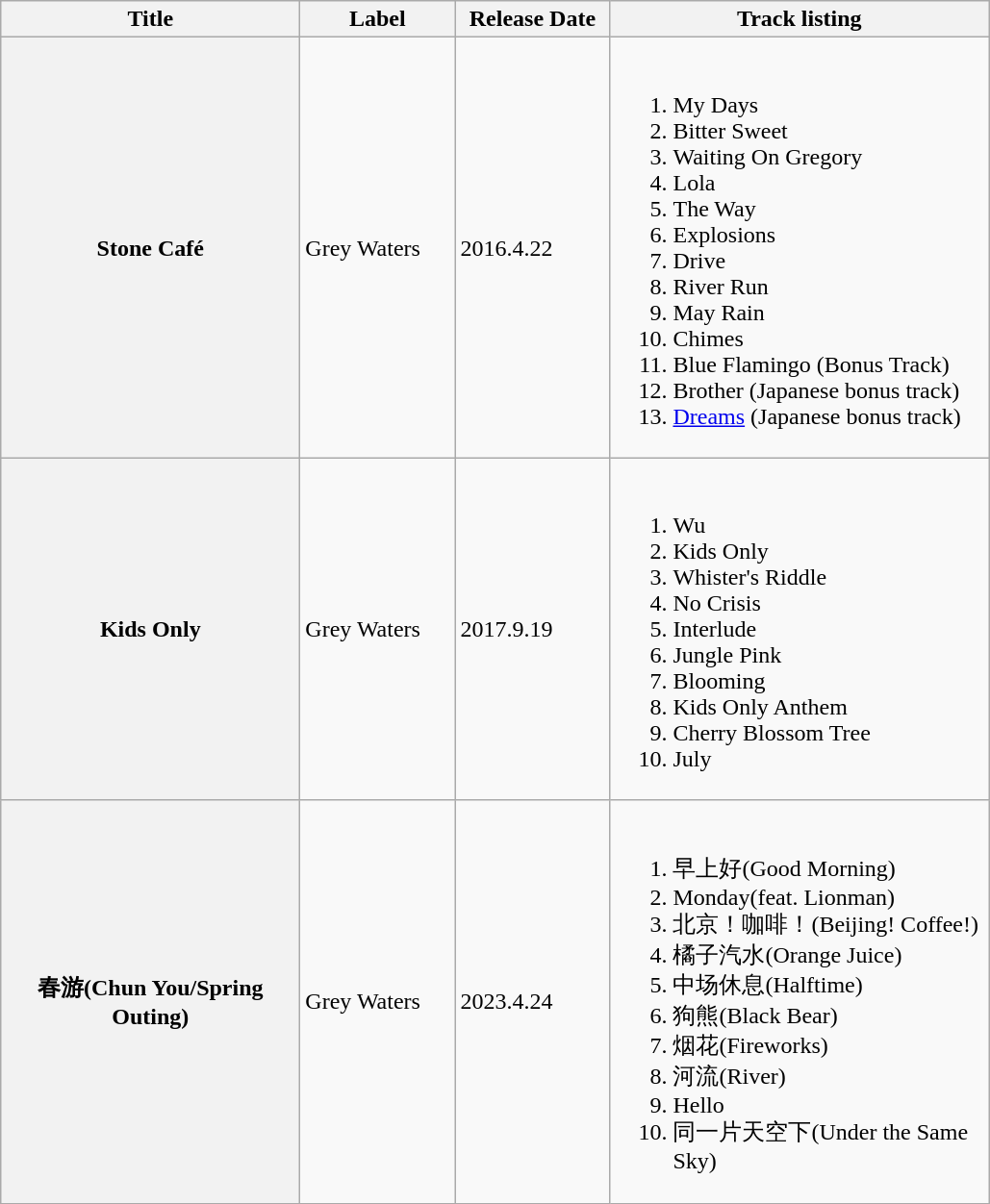<table class="wikitable">
<tr>
<th width="200px">Title</th>
<th width="100px">Label</th>
<th width="100px">Release Date</th>
<th width="255px">Track listing</th>
</tr>
<tr>
<th>Stone Café</th>
<td>Grey Waters</td>
<td>2016.4.22</td>
<td><br><ol><li>My Days</li><li>Bitter Sweet</li><li>Waiting On Gregory</li><li>Lola</li><li>The Way</li><li>Explosions</li><li>Drive</li><li>River Run</li><li>May Rain</li><li>Chimes</li><li>Blue Flamingo (Bonus Track)</li><li>Brother (Japanese bonus track)</li><li><a href='#'>Dreams</a> (Japanese bonus track)</li></ol></td>
</tr>
<tr>
<th>Kids Only</th>
<td>Grey Waters</td>
<td>2017.9.19</td>
<td><br><ol><li>Wu</li><li>Kids Only</li><li>Whister's Riddle</li><li>No Crisis</li><li>Interlude</li><li>Jungle Pink</li><li>Blooming</li><li>Kids Only Anthem</li><li>Cherry Blossom Tree</li><li>July</li></ol></td>
</tr>
<tr>
<th>春游(Chun You/Spring Outing)</th>
<td>Grey Waters</td>
<td>2023.4.24</td>
<td><br><ol><li>早上好(Good Morning)</li><li>Monday(feat. Lionman)</li><li>北京！咖啡！(Beijing! Coffee!)</li><li>橘子汽水(Orange Juice)</li><li>中场休息(Halftime)</li><li>狗熊(Black Bear)</li><li>烟花(Fireworks)</li><li>河流(River)</li><li>Hello</li><li>同一片天空下(Under the Same Sky)</li></ol></td>
</tr>
</table>
